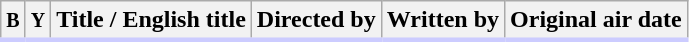<table class="wikitable sortable">
<tr>
<th style="border-bottom:3px solid #CCF"><small>B</small></th>
<th style="border-bottom:3px solid #CCF"><small>Y</small></th>
<th style="border-bottom:3px solid #CCF">Title / English title</th>
<th style="border-bottom:3px solid #CCF">Directed by</th>
<th style="border-bottom:3px solid #CCF">Written by</th>
<th style="border-bottom:3px solid #CCF">Original air date<br>
























</th>
</tr>
</table>
